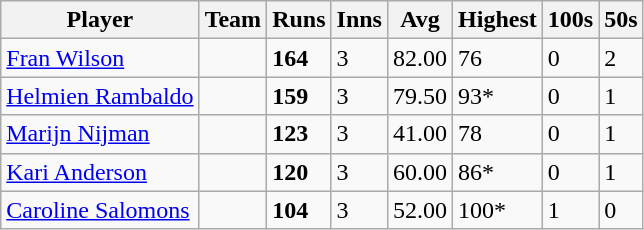<table class="wikitable">
<tr>
<th>Player</th>
<th>Team</th>
<th>Runs</th>
<th>Inns</th>
<th>Avg</th>
<th>Highest</th>
<th>100s</th>
<th>50s</th>
</tr>
<tr>
<td><a href='#'>Fran Wilson</a></td>
<td></td>
<td><strong>164</strong></td>
<td>3</td>
<td>82.00</td>
<td>76</td>
<td>0</td>
<td>2</td>
</tr>
<tr>
<td><a href='#'>Helmien Rambaldo</a></td>
<td></td>
<td><strong>159</strong></td>
<td>3</td>
<td>79.50</td>
<td>93*</td>
<td>0</td>
<td>1</td>
</tr>
<tr>
<td><a href='#'>Marijn Nijman</a></td>
<td></td>
<td><strong>123</strong></td>
<td>3</td>
<td>41.00</td>
<td>78</td>
<td>0</td>
<td>1</td>
</tr>
<tr>
<td><a href='#'>Kari Anderson</a></td>
<td></td>
<td><strong>120</strong></td>
<td>3</td>
<td>60.00</td>
<td>86*</td>
<td>0</td>
<td>1</td>
</tr>
<tr>
<td><a href='#'>Caroline Salomons</a></td>
<td></td>
<td><strong>104</strong></td>
<td>3</td>
<td>52.00</td>
<td>100*</td>
<td>1</td>
<td>0</td>
</tr>
</table>
